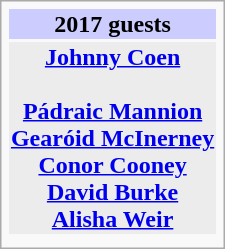<table class="infobox" style="text-align:center;">
<tr>
<th style="background:#ccf;">2017 guests</th>
</tr>
<tr>
<th style="background:#ececec;"><a href='#'>Johnny Coen</a> <br><br><a href='#'>Pádraic Mannion</a> <br> <a href='#'>Gearóid McInerney</a> <br> <a href='#'>Conor Cooney</a>  <br> <a href='#'>David Burke</a>  <br> <a href='#'>Alisha Weir</a></th>
</tr>
<tr>
<th style="background:#ececec; padding:0 4px;"></th>
</tr>
<tr>
</tr>
</table>
